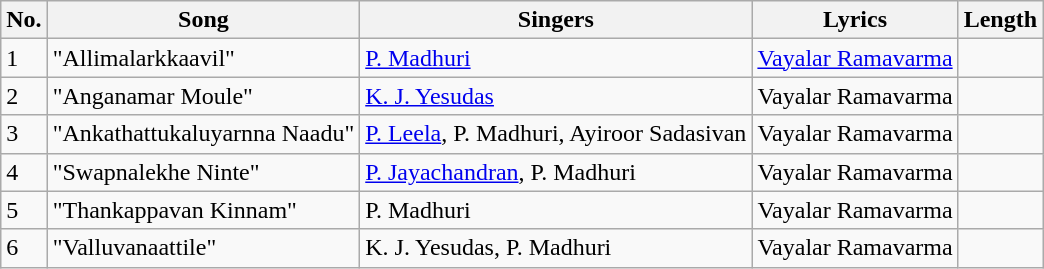<table class="wikitable">
<tr>
<th scope="col">No.</th>
<th scope="col">Song</th>
<th scope="col">Singers</th>
<th scope="col">Lyrics</th>
<th scope="col">Length</th>
</tr>
<tr>
<td>1</td>
<td>"Allimalarkkaavil"</td>
<td><a href='#'>P. Madhuri</a></td>
<td><a href='#'>Vayalar Ramavarma</a></td>
<td></td>
</tr>
<tr>
<td>2</td>
<td>"Anganamar Moule"</td>
<td><a href='#'>K. J. Yesudas</a></td>
<td>Vayalar Ramavarma</td>
<td></td>
</tr>
<tr>
<td>3</td>
<td>"Ankathattukaluyarnna Naadu"</td>
<td><a href='#'>P. Leela</a>, P. Madhuri, Ayiroor Sadasivan</td>
<td>Vayalar Ramavarma</td>
<td></td>
</tr>
<tr>
<td>4</td>
<td>"Swapnalekhe Ninte"</td>
<td><a href='#'>P. Jayachandran</a>, P. Madhuri</td>
<td>Vayalar Ramavarma</td>
<td></td>
</tr>
<tr>
<td>5</td>
<td>"Thankappavan Kinnam"</td>
<td>P. Madhuri</td>
<td>Vayalar Ramavarma</td>
<td></td>
</tr>
<tr>
<td>6</td>
<td>"Valluvanaattile"</td>
<td>K. J. Yesudas, P. Madhuri</td>
<td>Vayalar Ramavarma</td>
<td></td>
</tr>
</table>
